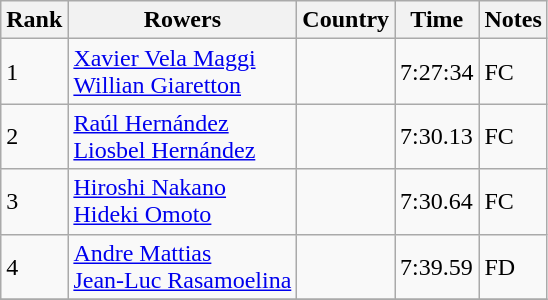<table class="wikitable">
<tr>
<th>Rank</th>
<th>Rowers</th>
<th>Country</th>
<th>Time</th>
<th>Notes</th>
</tr>
<tr>
<td>1</td>
<td><a href='#'>Xavier Vela Maggi</a><br><a href='#'>Willian Giaretton</a></td>
<td></td>
<td>7:27:34</td>
<td>FC</td>
</tr>
<tr>
<td>2</td>
<td><a href='#'>Raúl Hernández</a><br><a href='#'>Liosbel Hernández</a></td>
<td></td>
<td>7:30.13</td>
<td>FC</td>
</tr>
<tr>
<td>3</td>
<td><a href='#'>Hiroshi Nakano</a><br><a href='#'>Hideki Omoto</a></td>
<td></td>
<td>7:30.64</td>
<td>FC</td>
</tr>
<tr>
<td>4</td>
<td><a href='#'>Andre Mattias</a><br><a href='#'>Jean-Luc Rasamoelina</a></td>
<td></td>
<td>7:39.59</td>
<td>FD</td>
</tr>
<tr>
</tr>
</table>
